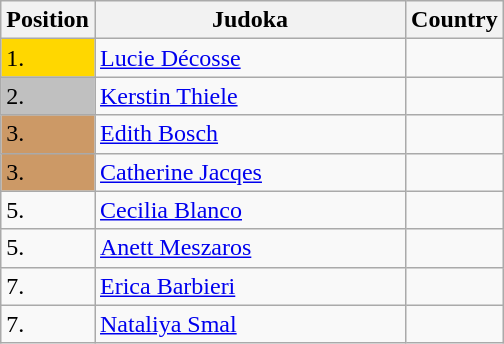<table class=wikitable>
<tr>
<th width=10>Position</th>
<th width=200>Judoka</th>
<th>Country</th>
</tr>
<tr>
<td bgcolor=gold>1.</td>
<td><a href='#'>Lucie Décosse</a></td>
<td></td>
</tr>
<tr>
<td bgcolor="silver">2.</td>
<td><a href='#'>Kerstin Thiele</a></td>
<td></td>
</tr>
<tr>
<td bgcolor="CC9966">3.</td>
<td><a href='#'>Edith Bosch</a></td>
<td></td>
</tr>
<tr>
<td bgcolor="CC9966">3.</td>
<td><a href='#'>Catherine Jacqes</a></td>
<td></td>
</tr>
<tr>
<td>5.</td>
<td><a href='#'>Cecilia Blanco</a></td>
<td></td>
</tr>
<tr>
<td>5.</td>
<td><a href='#'>Anett Meszaros</a></td>
<td></td>
</tr>
<tr>
<td>7.</td>
<td><a href='#'>Erica Barbieri</a></td>
<td></td>
</tr>
<tr>
<td>7.</td>
<td><a href='#'>Nataliya Smal</a></td>
<td></td>
</tr>
</table>
